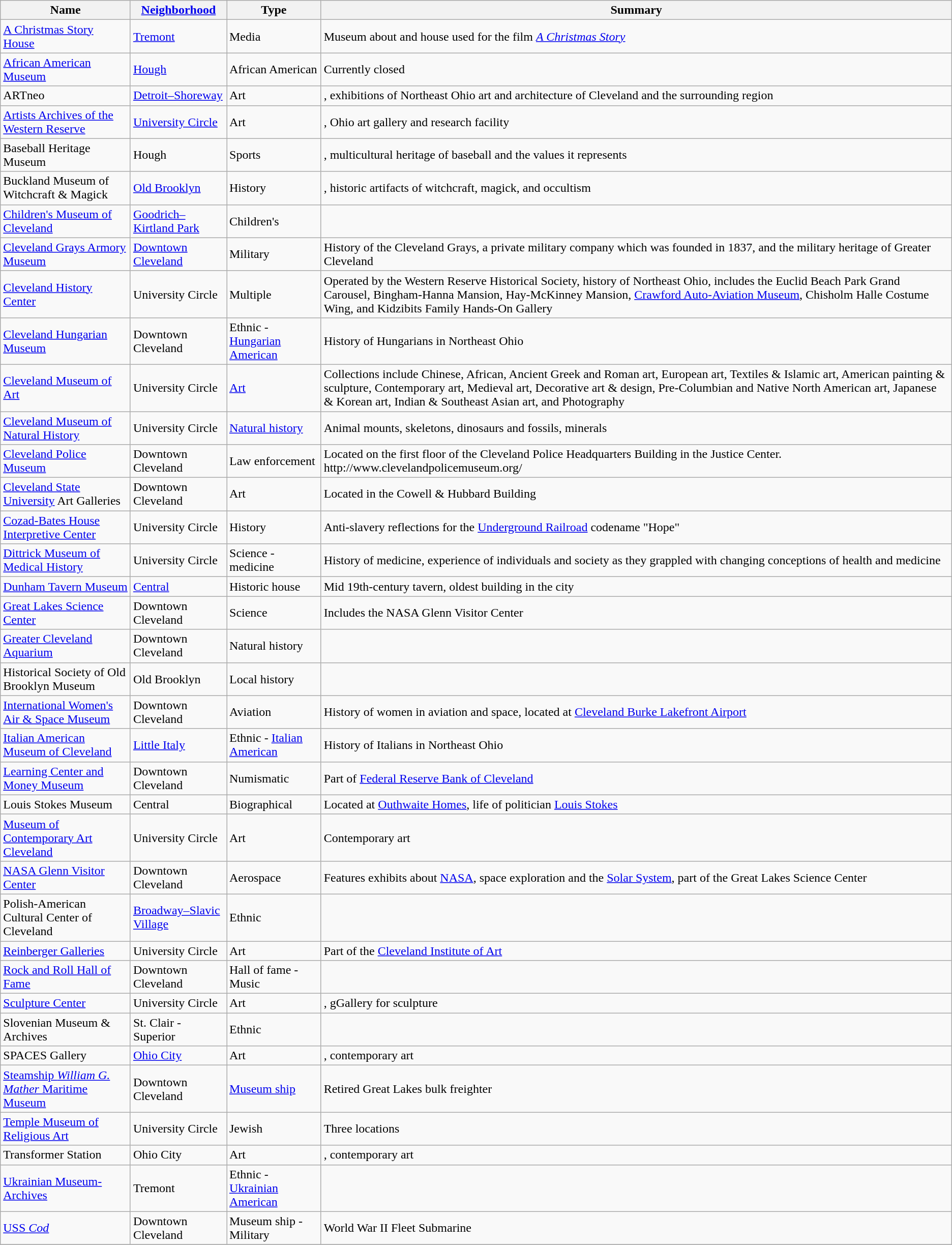<table class="wikitable sortable">
<tr>
<th>Name</th>
<th><a href='#'>Neighborhood</a></th>
<th>Type</th>
<th>Summary</th>
</tr>
<tr>
<td><a href='#'>A Christmas Story House</a></td>
<td><a href='#'>Tremont</a></td>
<td>Media</td>
<td>Museum about and house used for the film <em><a href='#'>A Christmas Story</a></em></td>
</tr>
<tr>
<td><a href='#'>African American Museum</a></td>
<td><a href='#'>Hough</a></td>
<td>African American</td>
<td>Currently closed</td>
</tr>
<tr>
<td>ARTneo</td>
<td><a href='#'>Detroit–Shoreway</a></td>
<td>Art</td>
<td>, exhibitions of Northeast Ohio art and architecture of Cleveland and the surrounding region</td>
</tr>
<tr>
<td><a href='#'>Artists Archives of the Western Reserve</a></td>
<td><a href='#'>University Circle</a></td>
<td>Art</td>
<td>, Ohio art gallery and research facility</td>
</tr>
<tr>
<td>Baseball Heritage Museum</td>
<td>Hough</td>
<td>Sports</td>
<td>, multicultural heritage of baseball and the values it represents</td>
</tr>
<tr>
<td>Buckland Museum of Witchcraft & Magick</td>
<td><a href='#'>Old Brooklyn</a></td>
<td>History</td>
<td>, historic artifacts of witchcraft, magick, and occultism</td>
</tr>
<tr>
<td><a href='#'>Children's Museum of Cleveland</a></td>
<td><a href='#'>Goodrich–Kirtland Park</a></td>
<td>Children's</td>
<td></td>
</tr>
<tr>
<td><a href='#'>Cleveland Grays Armory Museum</a></td>
<td><a href='#'>Downtown Cleveland</a></td>
<td>Military</td>
<td>History of the Cleveland Grays, a private military company which was founded in 1837, and the military heritage of Greater Cleveland</td>
</tr>
<tr>
<td><a href='#'>Cleveland History Center</a></td>
<td>University Circle</td>
<td>Multiple</td>
<td>Operated by the Western Reserve Historical Society, history of Northeast Ohio, includes the Euclid Beach Park Grand Carousel, Bingham-Hanna Mansion, Hay-McKinney Mansion, <a href='#'>Crawford Auto-Aviation Museum</a>, Chisholm Halle Costume Wing, and Kidzibits Family Hands-On Gallery</td>
</tr>
<tr>
<td><a href='#'>Cleveland Hungarian Museum</a></td>
<td>Downtown Cleveland</td>
<td>Ethnic - <a href='#'>Hungarian American</a></td>
<td>History of Hungarians in Northeast Ohio</td>
</tr>
<tr>
<td><a href='#'>Cleveland Museum of Art</a></td>
<td>University Circle</td>
<td><a href='#'>Art</a></td>
<td>Collections include Chinese, African, Ancient Greek and Roman art, European art, Textiles & Islamic art, American painting & sculpture, Contemporary art, Medieval art, Decorative art & design, Pre-Columbian and Native North American art, Japanese & Korean art, Indian & Southeast Asian art, and Photography</td>
</tr>
<tr>
<td><a href='#'>Cleveland Museum of Natural History</a></td>
<td>University Circle</td>
<td><a href='#'>Natural history</a></td>
<td>Animal mounts, skeletons, dinosaurs and fossils, minerals</td>
</tr>
<tr>
<td><a href='#'>Cleveland Police Museum</a></td>
<td>Downtown Cleveland</td>
<td>Law enforcement</td>
<td>Located on the first floor of the Cleveland Police Headquarters Building in the Justice Center. http://www.clevelandpolicemuseum.org/</td>
</tr>
<tr>
<td><a href='#'>Cleveland State University</a> Art Galleries</td>
<td>Downtown Cleveland</td>
<td>Art</td>
<td>Located in the Cowell & Hubbard Building</td>
</tr>
<tr>
<td><a href='#'>Cozad-Bates House Interpretive Center</a></td>
<td>University Circle</td>
<td>History</td>
<td>Anti-slavery reflections for the <a href='#'>Underground Railroad</a> codename "Hope" </td>
</tr>
<tr>
<td><a href='#'>Dittrick Museum of Medical History</a></td>
<td>University Circle</td>
<td>Science - medicine</td>
<td>History of medicine, experience of individuals and society as they grappled with changing conceptions of health and medicine</td>
</tr>
<tr>
<td><a href='#'>Dunham Tavern Museum</a></td>
<td><a href='#'>Central</a></td>
<td>Historic house</td>
<td>Mid 19th-century tavern, oldest building in the city</td>
</tr>
<tr>
<td><a href='#'>Great Lakes Science Center</a></td>
<td>Downtown Cleveland</td>
<td>Science</td>
<td>Includes the NASA Glenn Visitor Center</td>
</tr>
<tr>
<td><a href='#'>Greater Cleveland Aquarium</a></td>
<td>Downtown Cleveland</td>
<td>Natural history</td>
<td></td>
</tr>
<tr>
<td>Historical Society of Old Brooklyn Museum</td>
<td>Old Brooklyn</td>
<td>Local history</td>
<td></td>
</tr>
<tr>
<td><a href='#'>International Women's Air & Space Museum</a></td>
<td>Downtown Cleveland</td>
<td>Aviation</td>
<td>History of women in aviation and space, located at <a href='#'>Cleveland Burke Lakefront Airport</a></td>
</tr>
<tr>
<td><a href='#'>Italian American Museum of Cleveland</a></td>
<td><a href='#'>Little Italy</a></td>
<td>Ethnic - <a href='#'>Italian American</a></td>
<td>History of Italians in Northeast Ohio</td>
</tr>
<tr>
<td><a href='#'>Learning Center and Money Museum</a></td>
<td>Downtown Cleveland</td>
<td>Numismatic</td>
<td>Part of <a href='#'>Federal Reserve Bank of Cleveland</a></td>
</tr>
<tr>
<td>Louis Stokes Museum</td>
<td>Central</td>
<td>Biographical</td>
<td>Located at <a href='#'>Outhwaite Homes</a>, life of politician <a href='#'>Louis Stokes</a></td>
</tr>
<tr>
<td><a href='#'>Museum of Contemporary Art Cleveland</a></td>
<td>University Circle</td>
<td>Art</td>
<td>Contemporary art</td>
</tr>
<tr>
<td><a href='#'>NASA Glenn Visitor Center</a></td>
<td>Downtown Cleveland</td>
<td>Aerospace</td>
<td>Features exhibits about <a href='#'>NASA</a>, space exploration and the <a href='#'>Solar System</a>, part of the Great Lakes Science Center</td>
</tr>
<tr>
<td>Polish-American Cultural Center of Cleveland</td>
<td><a href='#'>Broadway–Slavic Village</a></td>
<td>Ethnic</td>
<td></td>
</tr>
<tr>
<td><a href='#'>Reinberger Galleries</a></td>
<td>University Circle</td>
<td>Art</td>
<td>Part of the <a href='#'>Cleveland Institute of Art</a></td>
</tr>
<tr>
<td><a href='#'>Rock and Roll Hall of Fame</a></td>
<td>Downtown Cleveland</td>
<td>Hall of fame - Music</td>
<td></td>
</tr>
<tr>
<td><a href='#'>Sculpture Center</a></td>
<td>University Circle</td>
<td>Art</td>
<td>, gGallery for sculpture</td>
</tr>
<tr>
<td>Slovenian Museum & Archives</td>
<td>St. Clair - Superior</td>
<td>Ethnic</td>
<td></td>
</tr>
<tr>
<td>SPACES Gallery</td>
<td><a href='#'>Ohio City</a></td>
<td>Art</td>
<td>, contemporary art</td>
</tr>
<tr>
<td><a href='#'>Steamship <em>William G. Mather</em> Maritime Museum</a></td>
<td>Downtown Cleveland</td>
<td><a href='#'>Museum ship</a></td>
<td>Retired Great Lakes bulk freighter</td>
</tr>
<tr>
<td><a href='#'>Temple Museum of Religious Art</a></td>
<td>University Circle</td>
<td>Jewish</td>
<td>Three locations</td>
</tr>
<tr>
<td>Transformer Station</td>
<td>Ohio City</td>
<td>Art</td>
<td>, contemporary art</td>
</tr>
<tr>
<td><a href='#'>Ukrainian Museum-Archives</a></td>
<td>Tremont</td>
<td>Ethnic - <a href='#'>Ukrainian American</a></td>
<td></td>
</tr>
<tr>
<td><a href='#'>USS <em>Cod</em></a></td>
<td>Downtown Cleveland</td>
<td>Museum ship - Military</td>
<td>World War II Fleet Submarine</td>
</tr>
<tr>
</tr>
</table>
